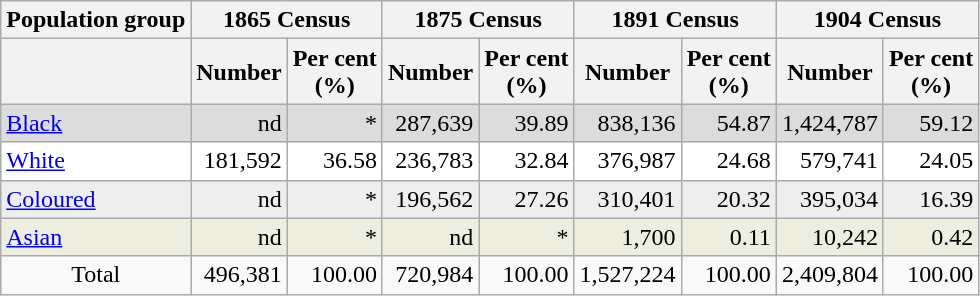<table class="wikitable">
<tr>
<th>Population group</th>
<th colspan="2">1865 Census</th>
<th colspan="2">1875 Census</th>
<th colspan="2">1891 Census</th>
<th colspan="2">1904 Census</th>
</tr>
<tr>
<th></th>
<th>Number</th>
<th>Per cent<br>(%)</th>
<th>Number</th>
<th>Per cent<br>(%)</th>
<th>Number</th>
<th>Per cent<br>(%)</th>
<th>Number</th>
<th>Per cent<br>(%)</th>
</tr>
<tr style="text-align:right; background:gainsboro;">
<td style="text-align:left;"><a href='#'>Black</a></td>
<td>nd</td>
<td>*</td>
<td>287,639</td>
<td>39.89</td>
<td>838,136</td>
<td>54.87</td>
<td>1,424,787</td>
<td>59.12</td>
</tr>
<tr style="text-align:right; background:white;">
<td style="text-align:left; "><a href='#'>White</a></td>
<td>181,592</td>
<td>36.58</td>
<td>236,783</td>
<td>32.84</td>
<td>376,987</td>
<td>24.68</td>
<td>579,741</td>
<td>24.05</td>
</tr>
<tr style="text-align:right; background:#eee;">
<td style="text-align:left;"><a href='#'>Coloured</a></td>
<td>nd</td>
<td>*</td>
<td>196,562</td>
<td>27.26</td>
<td>310,401</td>
<td>20.32</td>
<td>395,034</td>
<td>16.39</td>
</tr>
<tr style="text-align:right; background:#EEEEE0">
<td style="text-align:left; "><a href='#'>Asian</a></td>
<td>nd</td>
<td>*</td>
<td>nd</td>
<td>*</td>
<td>1,700</td>
<td>0.11</td>
<td>10,242</td>
<td>0.42</td>
</tr>
<tr style="text-align:right; ">
<td style="text-align:center;">Total</td>
<td>496,381</td>
<td>100.00</td>
<td>720,984</td>
<td>100.00</td>
<td>1,527,224</td>
<td>100.00</td>
<td>2,409,804</td>
<td>100.00</td>
</tr>
</table>
